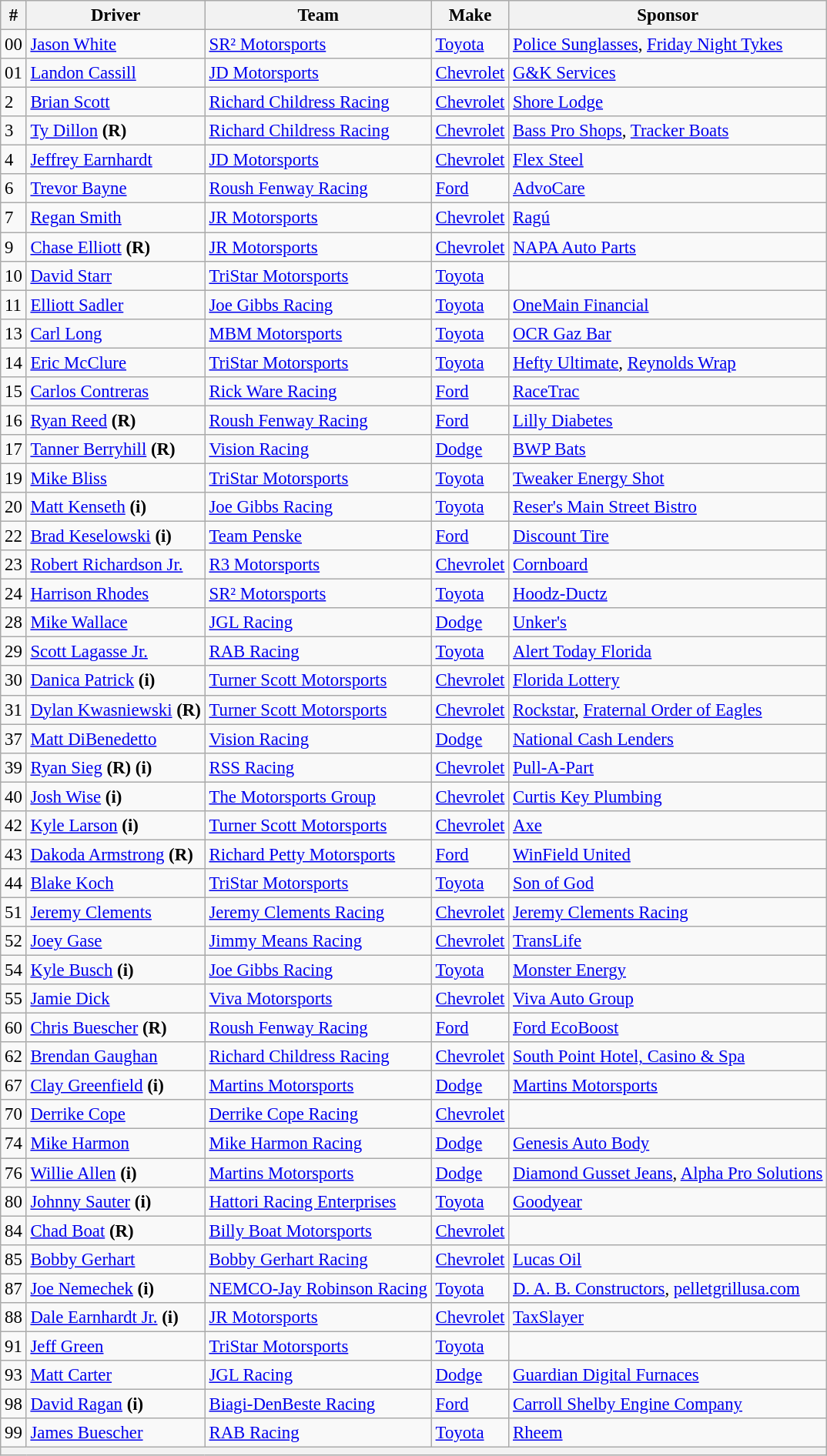<table class="wikitable" style="font-size:95%">
<tr>
<th>#</th>
<th>Driver</th>
<th>Team</th>
<th>Make</th>
<th>Sponsor</th>
</tr>
<tr>
<td>00</td>
<td><a href='#'>Jason White</a></td>
<td><a href='#'>SR² Motorsports</a></td>
<td><a href='#'>Toyota</a></td>
<td><a href='#'>Police Sunglasses</a>, <a href='#'>Friday Night Tykes</a></td>
</tr>
<tr>
<td>01</td>
<td><a href='#'>Landon Cassill</a></td>
<td><a href='#'>JD Motorsports</a></td>
<td><a href='#'>Chevrolet</a></td>
<td><a href='#'>G&K Services</a></td>
</tr>
<tr>
<td>2</td>
<td><a href='#'>Brian Scott</a></td>
<td><a href='#'>Richard Childress Racing</a></td>
<td><a href='#'>Chevrolet</a></td>
<td><a href='#'>Shore Lodge</a></td>
</tr>
<tr>
<td>3</td>
<td><a href='#'>Ty Dillon</a> <strong>(R)</strong></td>
<td><a href='#'>Richard Childress Racing</a></td>
<td><a href='#'>Chevrolet</a></td>
<td><a href='#'>Bass Pro Shops</a>, <a href='#'>Tracker Boats</a></td>
</tr>
<tr>
<td>4</td>
<td><a href='#'>Jeffrey Earnhardt</a></td>
<td><a href='#'>JD Motorsports</a></td>
<td><a href='#'>Chevrolet</a></td>
<td><a href='#'>Flex Steel</a></td>
</tr>
<tr>
<td>6</td>
<td><a href='#'>Trevor Bayne</a></td>
<td><a href='#'>Roush Fenway Racing</a></td>
<td><a href='#'>Ford</a></td>
<td><a href='#'>AdvoCare</a></td>
</tr>
<tr>
<td>7</td>
<td><a href='#'>Regan Smith</a></td>
<td><a href='#'>JR Motorsports</a></td>
<td><a href='#'>Chevrolet</a></td>
<td><a href='#'>Ragú</a></td>
</tr>
<tr>
<td>9</td>
<td><a href='#'>Chase Elliott</a> <strong>(R)</strong></td>
<td><a href='#'>JR Motorsports</a></td>
<td><a href='#'>Chevrolet</a></td>
<td><a href='#'>NAPA Auto Parts</a></td>
</tr>
<tr>
<td>10</td>
<td><a href='#'>David Starr</a></td>
<td><a href='#'>TriStar Motorsports</a></td>
<td><a href='#'>Toyota</a></td>
<td></td>
</tr>
<tr>
<td>11</td>
<td><a href='#'>Elliott Sadler</a></td>
<td><a href='#'>Joe Gibbs Racing</a></td>
<td><a href='#'>Toyota</a></td>
<td><a href='#'>OneMain Financial</a></td>
</tr>
<tr>
<td>13</td>
<td><a href='#'>Carl Long</a></td>
<td><a href='#'>MBM Motorsports</a></td>
<td><a href='#'>Toyota</a></td>
<td><a href='#'>OCR Gaz Bar</a></td>
</tr>
<tr>
<td>14</td>
<td><a href='#'>Eric McClure</a></td>
<td><a href='#'>TriStar Motorsports</a></td>
<td><a href='#'>Toyota</a></td>
<td><a href='#'>Hefty Ultimate</a>, <a href='#'>Reynolds Wrap</a></td>
</tr>
<tr>
<td>15</td>
<td><a href='#'>Carlos Contreras</a></td>
<td><a href='#'>Rick Ware Racing</a></td>
<td><a href='#'>Ford</a></td>
<td><a href='#'>RaceTrac</a></td>
</tr>
<tr>
<td>16</td>
<td><a href='#'>Ryan Reed</a> <strong>(R)</strong></td>
<td><a href='#'>Roush Fenway Racing</a></td>
<td><a href='#'>Ford</a></td>
<td><a href='#'>Lilly Diabetes</a></td>
</tr>
<tr>
<td>17</td>
<td><a href='#'>Tanner Berryhill</a> <strong>(R)</strong></td>
<td><a href='#'>Vision Racing</a></td>
<td><a href='#'>Dodge</a></td>
<td><a href='#'>BWP Bats</a></td>
</tr>
<tr>
<td>19</td>
<td><a href='#'>Mike Bliss</a></td>
<td><a href='#'>TriStar Motorsports</a></td>
<td><a href='#'>Toyota</a></td>
<td><a href='#'>Tweaker Energy Shot</a></td>
</tr>
<tr>
<td>20</td>
<td><a href='#'>Matt Kenseth</a> <strong>(i)</strong></td>
<td><a href='#'>Joe Gibbs Racing</a></td>
<td><a href='#'>Toyota</a></td>
<td><a href='#'>Reser's Main Street Bistro</a></td>
</tr>
<tr>
<td>22</td>
<td><a href='#'>Brad Keselowski</a> <strong>(i)</strong></td>
<td><a href='#'>Team Penske</a></td>
<td><a href='#'>Ford</a></td>
<td><a href='#'>Discount Tire</a></td>
</tr>
<tr>
<td>23</td>
<td><a href='#'>Robert Richardson Jr.</a></td>
<td><a href='#'>R3 Motorsports</a></td>
<td><a href='#'>Chevrolet</a></td>
<td><a href='#'>Cornboard</a></td>
</tr>
<tr>
<td>24</td>
<td><a href='#'>Harrison Rhodes</a></td>
<td><a href='#'>SR² Motorsports</a></td>
<td><a href='#'>Toyota</a></td>
<td><a href='#'>Hoodz-Ductz</a></td>
</tr>
<tr>
<td>28</td>
<td><a href='#'>Mike Wallace</a></td>
<td><a href='#'>JGL Racing</a></td>
<td><a href='#'>Dodge</a></td>
<td><a href='#'>Unker's</a></td>
</tr>
<tr>
<td>29</td>
<td><a href='#'>Scott Lagasse Jr.</a></td>
<td><a href='#'>RAB Racing</a></td>
<td><a href='#'>Toyota</a></td>
<td><a href='#'>Alert Today Florida</a></td>
</tr>
<tr>
<td>30</td>
<td><a href='#'>Danica Patrick</a> <strong>(i)</strong></td>
<td><a href='#'>Turner Scott Motorsports</a></td>
<td><a href='#'>Chevrolet</a></td>
<td><a href='#'>Florida Lottery</a></td>
</tr>
<tr>
<td>31</td>
<td><a href='#'>Dylan Kwasniewski</a> <strong>(R)</strong></td>
<td><a href='#'>Turner Scott Motorsports</a></td>
<td><a href='#'>Chevrolet</a></td>
<td><a href='#'>Rockstar</a>, <a href='#'>Fraternal Order of Eagles</a></td>
</tr>
<tr>
<td>37</td>
<td><a href='#'>Matt DiBenedetto</a></td>
<td><a href='#'>Vision Racing</a></td>
<td><a href='#'>Dodge</a></td>
<td><a href='#'>National Cash Lenders</a></td>
</tr>
<tr>
<td>39</td>
<td><a href='#'>Ryan Sieg</a> <strong>(R)</strong> <strong>(i)</strong></td>
<td><a href='#'>RSS Racing</a></td>
<td><a href='#'>Chevrolet</a></td>
<td><a href='#'>Pull-A-Part</a></td>
</tr>
<tr>
<td>40</td>
<td><a href='#'>Josh Wise</a> <strong>(i)</strong></td>
<td><a href='#'>The Motorsports Group</a></td>
<td><a href='#'>Chevrolet</a></td>
<td><a href='#'>Curtis Key Plumbing</a></td>
</tr>
<tr>
<td>42</td>
<td><a href='#'>Kyle Larson</a> <strong>(i)</strong></td>
<td><a href='#'>Turner Scott Motorsports</a></td>
<td><a href='#'>Chevrolet</a></td>
<td><a href='#'>Axe</a></td>
</tr>
<tr>
<td>43</td>
<td><a href='#'>Dakoda Armstrong</a> <strong>(R)</strong></td>
<td><a href='#'>Richard Petty Motorsports</a></td>
<td><a href='#'>Ford</a></td>
<td><a href='#'>WinField United</a></td>
</tr>
<tr>
<td>44</td>
<td><a href='#'>Blake Koch</a></td>
<td><a href='#'>TriStar Motorsports</a></td>
<td><a href='#'>Toyota</a></td>
<td><a href='#'>Son of God</a></td>
</tr>
<tr>
<td>51</td>
<td><a href='#'>Jeremy Clements</a></td>
<td><a href='#'>Jeremy Clements Racing</a></td>
<td><a href='#'>Chevrolet</a></td>
<td><a href='#'>Jeremy Clements Racing</a></td>
</tr>
<tr>
<td>52</td>
<td><a href='#'>Joey Gase</a></td>
<td><a href='#'>Jimmy Means Racing</a></td>
<td><a href='#'>Chevrolet</a></td>
<td><a href='#'>TransLife</a></td>
</tr>
<tr>
<td>54</td>
<td><a href='#'>Kyle Busch</a> <strong>(i)</strong></td>
<td><a href='#'>Joe Gibbs Racing</a></td>
<td><a href='#'>Toyota</a></td>
<td><a href='#'>Monster Energy</a></td>
</tr>
<tr>
<td>55</td>
<td><a href='#'>Jamie Dick</a></td>
<td><a href='#'>Viva Motorsports</a></td>
<td><a href='#'>Chevrolet</a></td>
<td><a href='#'>Viva Auto Group</a></td>
</tr>
<tr>
<td>60</td>
<td><a href='#'>Chris Buescher</a> <strong>(R)</strong></td>
<td><a href='#'>Roush Fenway Racing</a></td>
<td><a href='#'>Ford</a></td>
<td><a href='#'>Ford EcoBoost</a></td>
</tr>
<tr>
<td>62</td>
<td><a href='#'>Brendan Gaughan</a></td>
<td><a href='#'>Richard Childress Racing</a></td>
<td><a href='#'>Chevrolet</a></td>
<td><a href='#'>South Point Hotel, Casino & Spa</a></td>
</tr>
<tr>
<td>67</td>
<td><a href='#'>Clay Greenfield</a> <strong>(i)</strong></td>
<td><a href='#'>Martins Motorsports</a></td>
<td><a href='#'>Dodge</a></td>
<td><a href='#'>Martins Motorsports</a></td>
</tr>
<tr>
<td>70</td>
<td><a href='#'>Derrike Cope</a></td>
<td><a href='#'>Derrike Cope Racing</a></td>
<td><a href='#'>Chevrolet</a></td>
<td></td>
</tr>
<tr>
<td>74</td>
<td><a href='#'>Mike Harmon</a></td>
<td><a href='#'>Mike Harmon Racing</a></td>
<td><a href='#'>Dodge</a></td>
<td><a href='#'>Genesis Auto Body</a></td>
</tr>
<tr>
<td>76</td>
<td><a href='#'>Willie Allen</a> <strong>(i)</strong></td>
<td><a href='#'>Martins Motorsports</a></td>
<td><a href='#'>Dodge</a></td>
<td><a href='#'>Diamond Gusset Jeans</a>, <a href='#'>Alpha Pro Solutions</a></td>
</tr>
<tr>
<td>80</td>
<td><a href='#'>Johnny Sauter</a> <strong>(i)</strong></td>
<td><a href='#'>Hattori Racing Enterprises</a></td>
<td><a href='#'>Toyota</a></td>
<td><a href='#'>Goodyear</a></td>
</tr>
<tr>
<td>84</td>
<td><a href='#'>Chad Boat</a> <strong>(R)</strong></td>
<td><a href='#'>Billy Boat Motorsports</a></td>
<td><a href='#'>Chevrolet</a></td>
<td></td>
</tr>
<tr>
<td>85</td>
<td><a href='#'>Bobby Gerhart</a></td>
<td><a href='#'>Bobby Gerhart Racing</a></td>
<td><a href='#'>Chevrolet</a></td>
<td><a href='#'>Lucas Oil</a></td>
</tr>
<tr>
<td>87</td>
<td><a href='#'>Joe Nemechek</a> <strong>(i)</strong></td>
<td><a href='#'>NEMCO-Jay Robinson Racing</a></td>
<td><a href='#'>Toyota</a></td>
<td><a href='#'>D. A. B. Constructors</a>, <a href='#'>pelletgrillusa.com</a></td>
</tr>
<tr>
<td>88</td>
<td><a href='#'>Dale Earnhardt Jr.</a> <strong>(i)</strong></td>
<td><a href='#'>JR Motorsports</a></td>
<td><a href='#'>Chevrolet</a></td>
<td><a href='#'>TaxSlayer</a></td>
</tr>
<tr>
<td>91</td>
<td><a href='#'>Jeff Green</a></td>
<td><a href='#'>TriStar Motorsports</a></td>
<td><a href='#'>Toyota</a></td>
<td></td>
</tr>
<tr>
<td>93</td>
<td><a href='#'>Matt Carter</a></td>
<td><a href='#'>JGL Racing</a></td>
<td><a href='#'>Dodge</a></td>
<td><a href='#'>Guardian Digital Furnaces</a></td>
</tr>
<tr>
<td>98</td>
<td><a href='#'>David Ragan</a> <strong>(i)</strong></td>
<td><a href='#'>Biagi-DenBeste Racing</a></td>
<td><a href='#'>Ford</a></td>
<td><a href='#'>Carroll Shelby Engine Company</a></td>
</tr>
<tr>
<td>99</td>
<td><a href='#'>James Buescher</a></td>
<td><a href='#'>RAB Racing</a></td>
<td><a href='#'>Toyota</a></td>
<td><a href='#'>Rheem</a></td>
</tr>
<tr>
<th colspan="5"></th>
</tr>
</table>
